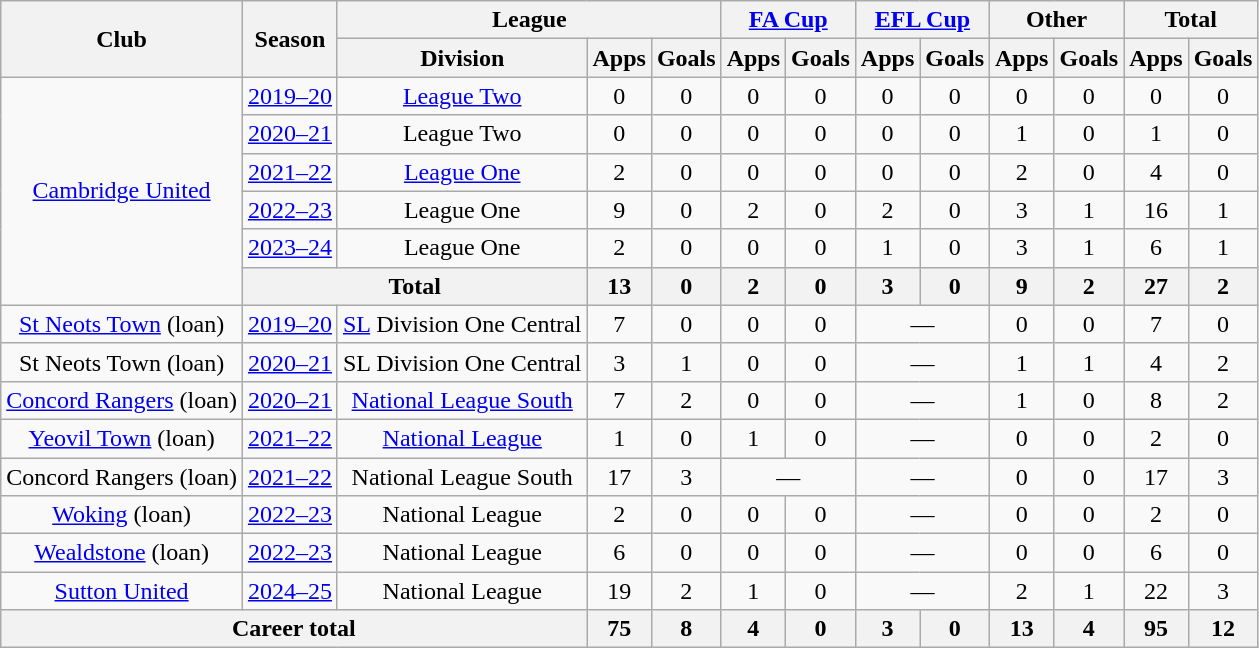<table class=wikitable style="text-align: center">
<tr>
<th rowspan=2>Club</th>
<th rowspan=2>Season</th>
<th colspan=3>League</th>
<th colspan=2><a href='#'>FA Cup</a></th>
<th colspan=2><a href='#'>EFL Cup</a></th>
<th colspan=2>Other</th>
<th colspan=2>Total</th>
</tr>
<tr>
<th>Division</th>
<th>Apps</th>
<th>Goals</th>
<th>Apps</th>
<th>Goals</th>
<th>Apps</th>
<th>Goals</th>
<th>Apps</th>
<th>Goals</th>
<th>Apps</th>
<th>Goals</th>
</tr>
<tr>
<td rowspan=6><a href='#'>Cambridge United</a></td>
<td><a href='#'>2019–20</a></td>
<td><a href='#'>League Two</a></td>
<td>0</td>
<td>0</td>
<td>0</td>
<td>0</td>
<td>0</td>
<td>0</td>
<td>0</td>
<td>0</td>
<td>0</td>
<td>0</td>
</tr>
<tr>
<td><a href='#'>2020–21</a></td>
<td>League Two</td>
<td>0</td>
<td>0</td>
<td>0</td>
<td>0</td>
<td>0</td>
<td>0</td>
<td>1</td>
<td>0</td>
<td>1</td>
<td>0</td>
</tr>
<tr>
<td><a href='#'>2021–22</a></td>
<td><a href='#'>League One</a></td>
<td>2</td>
<td>0</td>
<td>0</td>
<td>0</td>
<td>0</td>
<td>0</td>
<td>2</td>
<td>0</td>
<td>4</td>
<td>0</td>
</tr>
<tr>
<td><a href='#'>2022–23</a></td>
<td>League One</td>
<td>9</td>
<td>0</td>
<td>2</td>
<td>0</td>
<td>2</td>
<td>0</td>
<td>3</td>
<td>1</td>
<td>16</td>
<td>1</td>
</tr>
<tr>
<td><a href='#'>2023–24</a></td>
<td>League One</td>
<td>2</td>
<td>0</td>
<td>0</td>
<td>0</td>
<td>1</td>
<td>0</td>
<td>3</td>
<td>1</td>
<td>6</td>
<td>1</td>
</tr>
<tr>
<th colspan=2>Total</th>
<th>13</th>
<th>0</th>
<th>2</th>
<th>0</th>
<th>3</th>
<th>0</th>
<th>9</th>
<th>2</th>
<th>27</th>
<th>2</th>
</tr>
<tr>
<td><a href='#'>St Neots Town</a> (loan)</td>
<td><a href='#'>2019–20</a></td>
<td><a href='#'>SL</a> Division One Central</td>
<td>7</td>
<td>0</td>
<td>0</td>
<td>0</td>
<td colspan=2>—</td>
<td>0</td>
<td>0</td>
<td>7</td>
<td>0</td>
</tr>
<tr>
<td>St Neots Town (loan)</td>
<td><a href='#'>2020–21</a></td>
<td>SL Division One Central</td>
<td>3</td>
<td>1</td>
<td>0</td>
<td>0</td>
<td colspan=2>—</td>
<td>1</td>
<td>1</td>
<td>4</td>
<td>2</td>
</tr>
<tr>
<td><a href='#'>Concord Rangers</a> (loan)</td>
<td><a href='#'>2020–21</a></td>
<td><a href='#'>National League South</a></td>
<td>7</td>
<td>2</td>
<td>0</td>
<td>0</td>
<td colspan=2>—</td>
<td>1</td>
<td>0</td>
<td>8</td>
<td>2</td>
</tr>
<tr>
<td><a href='#'>Yeovil Town</a> (loan)</td>
<td><a href='#'>2021–22</a></td>
<td><a href='#'>National League</a></td>
<td>1</td>
<td>0</td>
<td>1</td>
<td>0</td>
<td colspan=2>—</td>
<td>0</td>
<td>0</td>
<td>2</td>
<td>0</td>
</tr>
<tr>
<td>Concord Rangers (loan)</td>
<td><a href='#'>2021–22</a></td>
<td>National League South</td>
<td>17</td>
<td>3</td>
<td colspan=2>—</td>
<td colspan=2>—</td>
<td>0</td>
<td>0</td>
<td>17</td>
<td>3</td>
</tr>
<tr>
<td><a href='#'>Woking</a> (loan)</td>
<td><a href='#'>2022–23</a></td>
<td>National League</td>
<td>2</td>
<td>0</td>
<td>0</td>
<td>0</td>
<td colspan=2>—</td>
<td>0</td>
<td>0</td>
<td>2</td>
<td>0</td>
</tr>
<tr>
<td><a href='#'>Wealdstone</a> (loan)</td>
<td><a href='#'>2022–23</a></td>
<td>National League</td>
<td>6</td>
<td>0</td>
<td>0</td>
<td>0</td>
<td colspan=2>—</td>
<td>0</td>
<td>0</td>
<td>6</td>
<td>0</td>
</tr>
<tr>
<td><a href='#'>Sutton United</a></td>
<td><a href='#'>2024–25</a></td>
<td>National League</td>
<td>19</td>
<td>2</td>
<td>1</td>
<td>0</td>
<td colspan=2>—</td>
<td>2</td>
<td>1</td>
<td>22</td>
<td>3</td>
</tr>
<tr>
<th colspan=3>Career total</th>
<th>75</th>
<th>8</th>
<th>4</th>
<th>0</th>
<th>3</th>
<th>0</th>
<th>13</th>
<th>4</th>
<th>95</th>
<th>12</th>
</tr>
</table>
